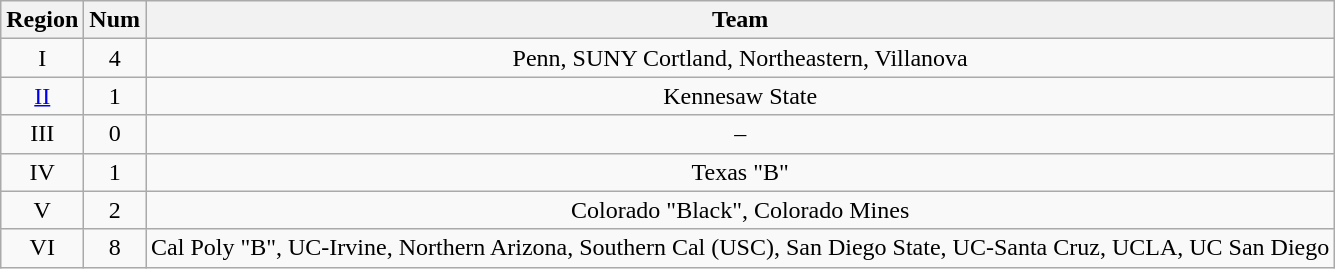<table class="wikitable sortable" style="text-align:center">
<tr>
<th>Region</th>
<th>Num</th>
<th>Team</th>
</tr>
<tr>
<td>I</td>
<td>4</td>
<td>Penn, SUNY Cortland, Northeastern, Villanova</td>
</tr>
<tr>
<td><a href='#'>II</a></td>
<td>1</td>
<td>Kennesaw State</td>
</tr>
<tr>
<td>III</td>
<td>0</td>
<td>–</td>
</tr>
<tr>
<td>IV</td>
<td>1</td>
<td>Texas "B"</td>
</tr>
<tr>
<td>V</td>
<td>2</td>
<td>Colorado "Black", Colorado Mines</td>
</tr>
<tr>
<td>VI</td>
<td>8</td>
<td>Cal Poly "B", UC-Irvine, Northern Arizona, Southern Cal (USC), San Diego State, UC-Santa Cruz, UCLA, UC San Diego</td>
</tr>
</table>
